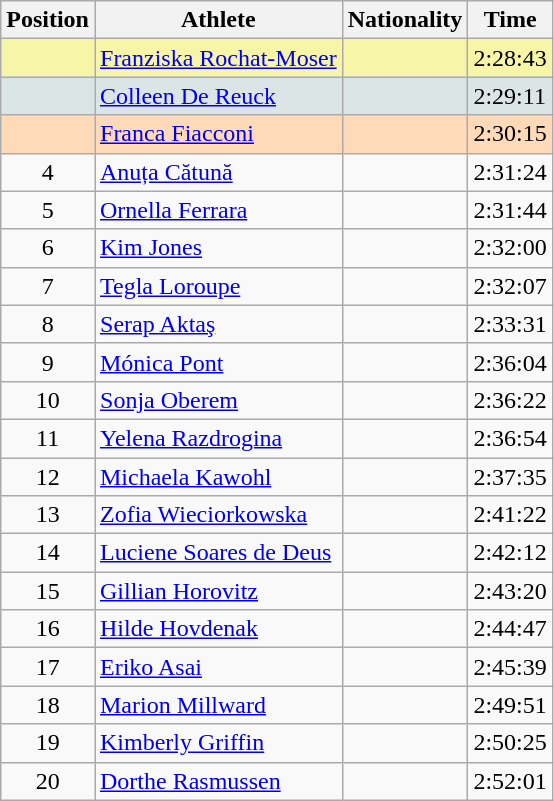<table class="wikitable sortable">
<tr>
<th>Position</th>
<th>Athlete</th>
<th>Nationality</th>
<th>Time</th>
</tr>
<tr bgcolor=#F7F6A8>
<td align=center></td>
<td><a href='#'>Franziska Rochat-Moser</a></td>
<td></td>
<td>2:28:43</td>
</tr>
<tr bgcolor=#DCE5E5>
<td align=center></td>
<td><a href='#'>Colleen De Reuck</a></td>
<td></td>
<td>2:29:11</td>
</tr>
<tr bgcolor=#FFDAB9>
<td align=center></td>
<td><a href='#'>Franca Fiacconi</a></td>
<td></td>
<td>2:30:15</td>
</tr>
<tr>
<td align=center>4</td>
<td><a href='#'>Anuța Cătună</a></td>
<td></td>
<td>2:31:24</td>
</tr>
<tr>
<td align=center>5</td>
<td><a href='#'>Ornella Ferrara</a></td>
<td></td>
<td>2:31:44</td>
</tr>
<tr>
<td align=center>6</td>
<td><a href='#'>Kim Jones</a></td>
<td></td>
<td>2:32:00</td>
</tr>
<tr>
<td align=center>7</td>
<td><a href='#'>Tegla Loroupe</a></td>
<td></td>
<td>2:32:07</td>
</tr>
<tr>
<td align=center>8</td>
<td><a href='#'>Serap Aktaş</a></td>
<td></td>
<td>2:33:31</td>
</tr>
<tr>
<td align=center>9</td>
<td><a href='#'>Mónica Pont</a></td>
<td></td>
<td>2:36:04</td>
</tr>
<tr>
<td align=center>10</td>
<td><a href='#'>Sonja Oberem</a></td>
<td></td>
<td>2:36:22</td>
</tr>
<tr>
<td align=center>11</td>
<td><a href='#'>Yelena Razdrogina</a></td>
<td></td>
<td>2:36:54</td>
</tr>
<tr>
<td align=center>12</td>
<td><a href='#'>Michaela Kawohl</a></td>
<td></td>
<td>2:37:35</td>
</tr>
<tr>
<td align=center>13</td>
<td><a href='#'>Zofia Wieciorkowska</a></td>
<td></td>
<td>2:41:22</td>
</tr>
<tr>
<td align=center>14</td>
<td><a href='#'>Luciene Soares de Deus</a></td>
<td></td>
<td>2:42:12</td>
</tr>
<tr>
<td align=center>15</td>
<td><a href='#'>Gillian Horovitz</a></td>
<td></td>
<td>2:43:20</td>
</tr>
<tr>
<td align=center>16</td>
<td><a href='#'>Hilde Hovdenak</a></td>
<td></td>
<td>2:44:47</td>
</tr>
<tr>
<td align=center>17</td>
<td><a href='#'>Eriko Asai</a></td>
<td></td>
<td>2:45:39</td>
</tr>
<tr>
<td align=center>18</td>
<td><a href='#'>Marion Millward</a></td>
<td></td>
<td>2:49:51</td>
</tr>
<tr>
<td align=center>19</td>
<td><a href='#'>Kimberly Griffin</a></td>
<td></td>
<td>2:50:25</td>
</tr>
<tr>
<td align=center>20</td>
<td><a href='#'>Dorthe Rasmussen</a></td>
<td></td>
<td>2:52:01</td>
</tr>
</table>
